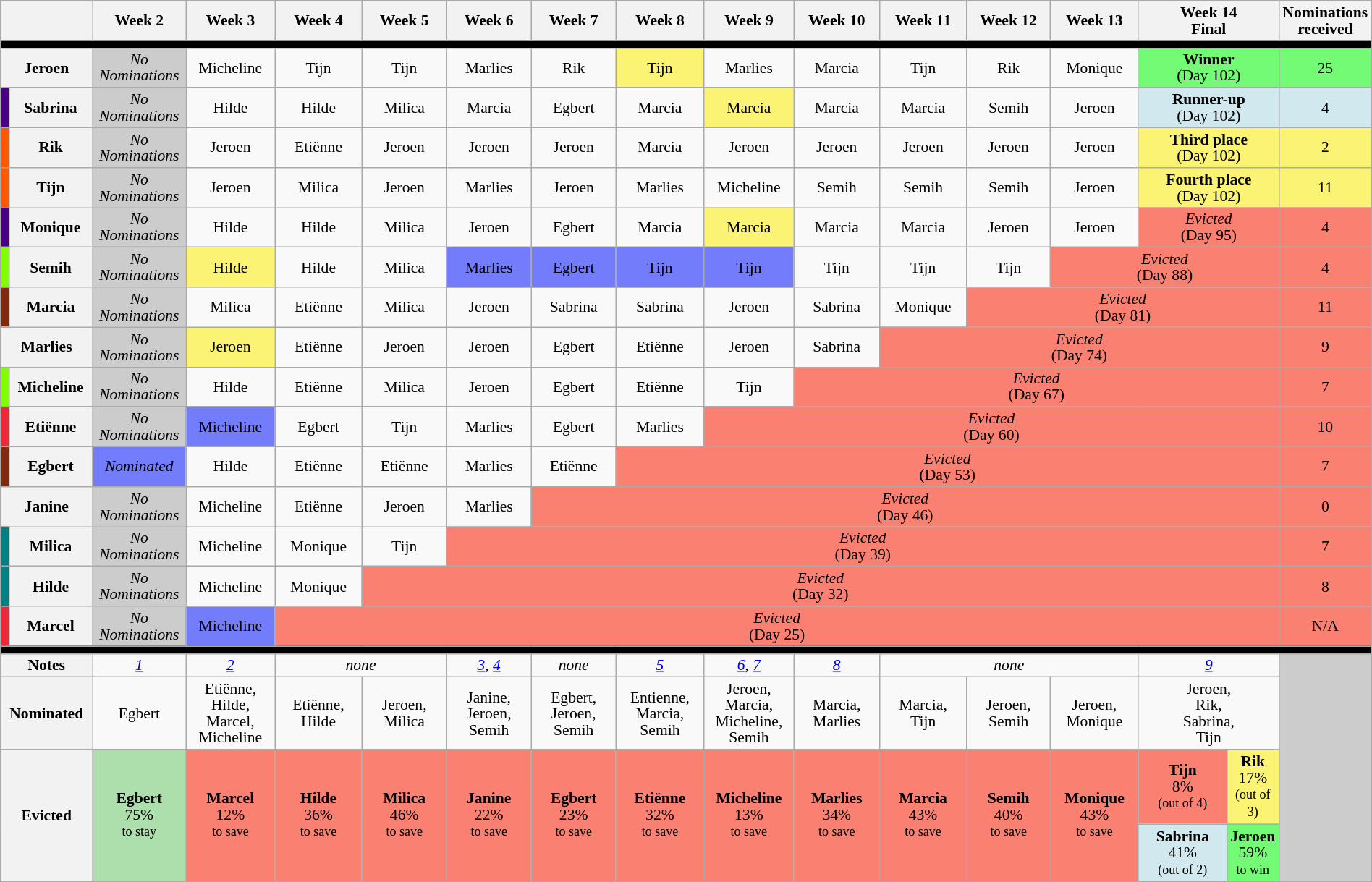<table class="wikitable" style="text-align:center; width:100%; font-size:90%; line-height:15px;">
<tr>
<th style="width:7%" colspan="2"></th>
<th style="width:7%">Week 2</th>
<th style="width:7%">Week 3</th>
<th style="width:7%">Week 4</th>
<th style="width:7%">Week 5</th>
<th style="width:7%">Week 6</th>
<th style="width:7%">Week 7</th>
<th style="width:7%">Week 8</th>
<th style="width:7%">Week 9</th>
<th style="width:7%">Week 10</th>
<th style="width:7%">Week 11</th>
<th style="width:7%">Week 12</th>
<th style="width:7%">Week 13</th>
<th style="width:14%" colspan="2">Week 14<br>Final</th>
<th style="width:1%">Nominations received</th>
</tr>
<tr>
<th style="background:#000" colspan="17"></th>
</tr>
<tr>
<th colspan="2">Jeroen</th>
<td style="background:#CCCCCC"><em>No<br>Nominations</em></td>
<td>Micheline</td>
<td>Tijn</td>
<td>Tijn</td>
<td>Marlies</td>
<td>Rik</td>
<td style="background:#FBF373">Tijn</td>
<td>Marlies</td>
<td>Marcia</td>
<td>Tijn</td>
<td>Rik</td>
<td>Monique</td>
<td style="background:#73FB76" colspan="2"><strong>Winner</strong><br>(Day 102)</td>
<td style="background:#73FB76">25</td>
</tr>
<tr>
<td style="background:#4B0082"></td>
<th>Sabrina</th>
<td style="background:#CCCCCC"><em>No<br>Nominations</em></td>
<td>Hilde</td>
<td>Hilde</td>
<td>Milica</td>
<td>Marcia</td>
<td>Egbert</td>
<td>Marcia</td>
<td style="background:#FBF373">Marcia</td>
<td>Marcia</td>
<td>Marcia</td>
<td>Semih</td>
<td>Jeroen</td>
<td style="background:#D1E8EF" colspan="2"><strong>Runner-up</strong><br>(Day 102)</td>
<td style="background:#D1E8EF">4</td>
</tr>
<tr>
<td style="background:#FF5800"></td>
<th>Rik</th>
<td style="background:#CCCCCC"><em>No<br>Nominations</em></td>
<td>Jeroen</td>
<td>Etiënne</td>
<td>Jeroen</td>
<td>Jeroen</td>
<td>Jeroen</td>
<td>Marcia</td>
<td>Jeroen</td>
<td>Jeroen</td>
<td>Jeroen</td>
<td>Jeroen</td>
<td>Jeroen</td>
<td style="background:#FBF373" colspan="2"><strong>Third place</strong><br>(Day 102)</td>
<td style="background:#FBF373">2</td>
</tr>
<tr>
<td style="background:#FF5800"></td>
<th>Tijn</th>
<td style="background:#CCCCCC"><em>No<br>Nominations</em></td>
<td>Jeroen</td>
<td>Milica</td>
<td>Jeroen</td>
<td>Marlies</td>
<td>Jeroen</td>
<td>Marlies</td>
<td>Micheline</td>
<td>Semih</td>
<td>Semih</td>
<td>Semih</td>
<td>Jeroen</td>
<td style="background:#FBF373" colspan="2"><strong>Fourth place</strong><br>(Day 102)</td>
<td style="background:#FBF373">11</td>
</tr>
<tr>
<td style="background:#4B0082"></td>
<th>Monique</th>
<td style="background:#CCCCCC"><em>No<br>Nominations</em></td>
<td>Hilde</td>
<td>Hilde</td>
<td>Milica</td>
<td>Jeroen</td>
<td>Egbert</td>
<td>Marcia</td>
<td style="background:#FBF373">Marcia</td>
<td>Marcia</td>
<td>Marcia</td>
<td>Jeroen</td>
<td>Jeroen</td>
<td style="background:#FA8072" colspan="2"><em>Evicted</em><br>(Day 95)</td>
<td style="background:#FA8072">4</td>
</tr>
<tr>
<td style="background:#7FFF00"></td>
<th>Semih</th>
<td style="background:#CCCCCC"><em>No<br>Nominations</em></td>
<td style="background:#FBF373">Hilde</td>
<td>Hilde</td>
<td>Milica</td>
<td style="background:#737DFB">Marlies</td>
<td style="background:#737DFB">Egbert</td>
<td style="background:#737DFB">Tijn</td>
<td style="background:#737DFB">Tijn</td>
<td>Tijn</td>
<td>Tijn</td>
<td>Tijn</td>
<td style="background:#FA8072" colspan="3"><em>Evicted</em><br>(Day 88)</td>
<td style="background:#FA8072">4</td>
</tr>
<tr>
<td style="background:#832A0D"></td>
<th>Marcia</th>
<td style="background:#CCCCCC"><em>No<br>Nominations</em></td>
<td>Milica</td>
<td>Etiënne</td>
<td>Milica</td>
<td>Jeroen</td>
<td>Sabrina</td>
<td>Sabrina</td>
<td>Jeroen</td>
<td>Sabrina</td>
<td>Monique</td>
<td style="background:#FA8072" colspan="4"><em>Evicted</em><br>(Day 81)</td>
<td style="background:#FA8072">11</td>
</tr>
<tr>
<th colspan="2">Marlies</th>
<td style="background:#CCCCCC"><em>No<br>Nominations</em></td>
<td style="background:#FBF373">Jeroen</td>
<td>Etiënne</td>
<td>Jeroen</td>
<td>Jeroen</td>
<td>Egbert</td>
<td>Etiënne</td>
<td>Jeroen</td>
<td>Sabrina</td>
<td style="background:#FA8072" colspan="5"><em>Evicted</em><br>(Day 74)</td>
<td style="background:#FA8072">9</td>
</tr>
<tr>
<td style="background:#7FFF00"></td>
<th>Micheline</th>
<td style="background:#CCCCCC"><em>No<br>Nominations</em></td>
<td>Hilde</td>
<td>Etiënne</td>
<td>Milica</td>
<td>Jeroen</td>
<td>Egbert</td>
<td>Etiënne</td>
<td>Tijn</td>
<td style="background:#FA8072" colspan="6"><em>Evicted</em><br>(Day 67)</td>
<td style="background:#FA8072">7</td>
</tr>
<tr>
<td style="background:#ED2939"></td>
<th>Etiënne</th>
<td style="background:#CCCCCC"><em>No<br>Nominations</em></td>
<td style="background:#737DFB">Micheline</td>
<td>Egbert</td>
<td>Tijn</td>
<td>Marlies</td>
<td>Egbert</td>
<td>Marlies</td>
<td style="background:#FA8072" colspan="7"><em>Evicted</em><br>(Day 60)</td>
<td style="background:#FA8072">10</td>
</tr>
<tr>
<td style="background:#832A0D"></td>
<th>Egbert</th>
<td style="background:#737DFB"><em>Nominated</em></td>
<td>Hilde</td>
<td>Etiënne</td>
<td>Etiënne</td>
<td>Marlies</td>
<td>Etiënne</td>
<td style="background:#FA8072" colspan="8"><em>Evicted</em><br>(Day 53)</td>
<td style="background:#FA8072">7</td>
</tr>
<tr>
<th colspan="2">Janine</th>
<td style="background:#CCCCCC"><em>No<br>Nominations</em></td>
<td>Micheline</td>
<td>Etiënne</td>
<td>Jeroen</td>
<td>Marlies</td>
<td style="background:#FA8072" colspan="9"><em>Evicted</em><br>(Day 46)</td>
<td style="background:#FA8072">0</td>
</tr>
<tr>
<td style="background:#008080"></td>
<th>Milica</th>
<td style="background:#CCCCCC"><em>No<br>Nominations</em></td>
<td>Micheline</td>
<td>Monique</td>
<td>Tijn</td>
<td style="background:#FA8072" colspan="10"><em>Evicted</em><br>(Day 39)</td>
<td style="background:#FA8072">7</td>
</tr>
<tr>
<td style="background:#008080"></td>
<th>Hilde</th>
<td style="background:#CCCCCC"><em>No<br>Nominations</em></td>
<td>Micheline</td>
<td>Monique</td>
<td style="background:#FA8072" colspan="11"><em>Evicted</em><br>(Day 32)</td>
<td style="background:#FA8072">8</td>
</tr>
<tr>
<td style="background:#ED2939"></td>
<th>Marcel</th>
<td style="background:#CCCCCC"><em>No<br>Nominations</em></td>
<td style="background:#737DFB">Micheline</td>
<td style="background:#FA8072" colspan="12"><em>Evicted</em><br>(Day 25)</td>
<td style="background:#FA8072">N/A</td>
</tr>
<tr>
<th style="background:#000" colspan="17"></th>
</tr>
<tr>
<th colspan="2">Notes</th>
<td><em><a href='#'>1</a></em></td>
<td><em><a href='#'>2</a></em></td>
<td colspan="2"><em>none</em></td>
<td><em><a href='#'>3</a></em>, <em><a href='#'>4</a></em></td>
<td><em>none</em></td>
<td><em><a href='#'>5</a></em></td>
<td><em><a href='#'>6</a></em>, <em><a href='#'>7</a></em></td>
<td><em><a href='#'>8</a></em></td>
<td colspan="3"><em>none</em></td>
<td colspan="2"><em><a href='#'>9</a></em></td>
<td style="background:#ccc" rowspan="4"></td>
</tr>
<tr>
<th colspan="2">Nominated</th>
<td>Egbert</td>
<td>Etiënne,<br>Hilde,<br>Marcel,<br>Micheline</td>
<td>Etiënne,<br>Hilde</td>
<td>Jeroen,<br>Milica</td>
<td>Janine,<br>Jeroen,<br>Semih</td>
<td>Egbert,<br>Jeroen,<br>Semih</td>
<td>Entienne,<br>Marcia,<br>Semih</td>
<td>Jeroen,<br>Marcia,<br>Micheline,<br>Semih</td>
<td>Marcia,<br>Marlies</td>
<td>Marcia,<br>Tijn</td>
<td>Jeroen,<br>Semih</td>
<td>Jeroen,<br>Monique</td>
<td colspan="2">Jeroen,<br>Rik,<br>Sabrina,<br>Tijn</td>
</tr>
<tr>
<th colspan="2" rowspan="3">Evicted</th>
<td style="background:#addfad" rowspan="2"><strong>Egbert</strong><br>75%<br><small>to stay</small></td>
<td style="background:#FA8072" rowspan="2"><strong>Marcel</strong><br>12%<br><small>to save</small></td>
<td style="background:#FA8072" rowspan="2"><strong>Hilde</strong><br>36%<br><small>to save</small></td>
<td style="background:#FA8072" rowspan="2"><strong>Milica</strong><br>46%<br><small>to save</small></td>
<td style="background:#FA8072" rowspan="2"><strong>Janine</strong><br>22%<br><small>to save</small></td>
<td style="background:#FA8072" rowspan="2"><strong>Egbert</strong><br>23%<br><small>to save</small></td>
<td style="background:#FA8072" rowspan="2"><strong>Etiënne</strong><br>32%<br><small>to save</small></td>
<td style="background:#FA8072" rowspan="2"><strong>Micheline</strong><br>13%<br><small>to save</small></td>
<td style="background:#FA8072" rowspan="2"><strong>Marlies</strong><br>34%<br><small>to save</small></td>
<td style="background:#FA8072" rowspan="2"><strong>Marcia</strong><br>43%<br><small>to save</small></td>
<td style="background:#FA8072" rowspan="2"><strong>Semih</strong><br>40%<br><small>to save</small></td>
<td style="background:#FA8072" rowspan="2"><strong>Monique</strong><br>43%<br><small>to save</small></td>
<td style="background:#FA8072"><strong>Tijn</strong><br>8%<br><small>(out of 4)</small></td>
<td style="background:#FBF373"><strong>Rik</strong><br>17%<br><small>(out of 3)</small></td>
</tr>
<tr>
<td style="background:#D1E8EF"><strong>Sabrina</strong><br>41%<br><small>(out of 2)</small></td>
<td style="background:#73FB76"><strong>Jeroen</strong><br>59%<br><small>to win</small></td>
</tr>
</table>
